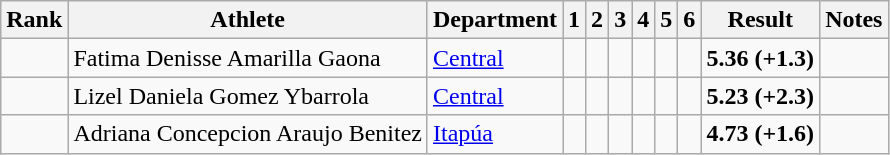<table class="sortable wikitable" style="text-align:center">
<tr>
<th>Rank</th>
<th>Athlete</th>
<th>Department</th>
<th>1</th>
<th>2</th>
<th>3</th>
<th>4</th>
<th>5</th>
<th>6</th>
<th>Result</th>
<th>Notes</th>
</tr>
<tr>
<td></td>
<td align="left">Fatima Denisse Amarilla Gaona</td>
<td align="left"><a href='#'>Central</a></td>
<td></td>
<td></td>
<td></td>
<td></td>
<td></td>
<td></td>
<td><strong>5.36 (+1.3)</strong></td>
<td></td>
</tr>
<tr>
<td></td>
<td align="left">Lizel Daniela Gomez Ybarrola</td>
<td align="left"><a href='#'>Central</a></td>
<td></td>
<td></td>
<td></td>
<td></td>
<td></td>
<td></td>
<td><strong>5.23 (+2.3)</strong></td>
<td></td>
</tr>
<tr>
<td></td>
<td align="left">Adriana Concepcion Araujo Benitez</td>
<td align="left"><a href='#'>Itapúa</a></td>
<td></td>
<td></td>
<td></td>
<td></td>
<td></td>
<td></td>
<td><strong>4.73 (+1.6)</strong></td>
<td></td>
</tr>
</table>
